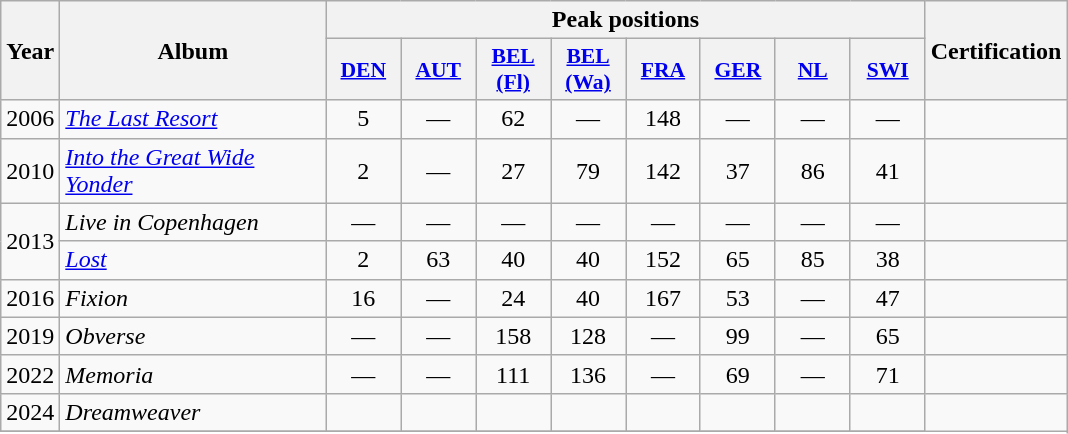<table class="wikitable">
<tr>
<th rowspan="2" style="text-align:center; width:10px;">Year</th>
<th rowspan="2" style="text-align:center; width:170px;">Album</th>
<th colspan="8" style="text-align:center; width:20px;">Peak positions</th>
<th rowspan="2" style="text-align:center; width:70px;">Certification</th>
</tr>
<tr>
<th scope="col" style="width:3em;font-size:90%;"><a href='#'>DEN</a><br></th>
<th scope="col" style="width:3em;font-size:90%;"><a href='#'>AUT</a><br></th>
<th scope="col" style="width:3em;font-size:90%;"><a href='#'>BEL <br>(Fl)</a><br></th>
<th scope="col" style="width:3em;font-size:90%;"><a href='#'>BEL <br>(Wa)</a><br></th>
<th scope="col" style="width:3em;font-size:90%;"><a href='#'>FRA</a><br></th>
<th scope="col" style="width:3em;font-size:90%;"><a href='#'>GER</a><br></th>
<th scope="col" style="width:3em;font-size:90%;"><a href='#'>NL</a><br></th>
<th scope="col" style="width:3em;font-size:90%;"><a href='#'>SWI</a><br></th>
</tr>
<tr>
<td style="text-align:center;">2006</td>
<td><em><a href='#'>The Last Resort</a></em></td>
<td style="text-align:center;">5</td>
<td style="text-align:center;">—</td>
<td style="text-align:center;">62</td>
<td style="text-align:center;">—</td>
<td style="text-align:center;">148</td>
<td style="text-align:center;">—</td>
<td style="text-align:center;">—</td>
<td style="text-align:center;">—</td>
<td style="text-align:center;"></td>
</tr>
<tr>
<td style="text-align:center;">2010</td>
<td><em><a href='#'>Into the Great Wide Yonder</a></em></td>
<td style="text-align:center;">2</td>
<td style="text-align:center;">—</td>
<td style="text-align:center;">27</td>
<td style="text-align:center;">79</td>
<td style="text-align:center;">142</td>
<td style="text-align:center;">37</td>
<td style="text-align:center;">86</td>
<td style="text-align:center;">41</td>
<td style="text-align:center;"></td>
</tr>
<tr>
<td style="text-align:center;" rowspan="2">2013</td>
<td><em>Live in Copenhagen</em></td>
<td style="text-align:center;">—</td>
<td style="text-align:center;">—</td>
<td style="text-align:center;">—</td>
<td style="text-align:center;">—</td>
<td style="text-align:center;">—</td>
<td style="text-align:center;">—</td>
<td style="text-align:center;">—</td>
<td style="text-align:center;">—</td>
<td></td>
</tr>
<tr>
<td><em><a href='#'>Lost</a></em></td>
<td style="text-align:center;">2</td>
<td style="text-align:center;">63</td>
<td style="text-align:center;">40</td>
<td style="text-align:center;">40</td>
<td style="text-align:center;">152</td>
<td style="text-align:center;">65</td>
<td style="text-align:center;">85</td>
<td style="text-align:center;">38</td>
<td></td>
</tr>
<tr>
<td style="text-align:center;">2016</td>
<td><em>Fixion</em></td>
<td style="text-align:center;">16<br></td>
<td style="text-align:center;">—</td>
<td style="text-align:center;">24</td>
<td style="text-align:center;">40</td>
<td style="text-align:center;">167<br></td>
<td style="text-align:center;">53</td>
<td style="text-align:center;">—</td>
<td style="text-align:center;">47</td>
<td></td>
</tr>
<tr>
<td>2019</td>
<td><em>Obverse</em></td>
<td style="text-align:center;">—</td>
<td style="text-align:center;">—</td>
<td style="text-align:center;">158</td>
<td style="text-align:center;">128</td>
<td style="text-align:center;">—</td>
<td style="text-align:center;">99</td>
<td style="text-align:center;">—</td>
<td style="text-align:center;">65</td>
<td></td>
</tr>
<tr>
<td>2022</td>
<td><em>Memoria</em></td>
<td style="text-align:center;">—</td>
<td style="text-align:center;">—</td>
<td style="text-align:center;">111</td>
<td style="text-align:center;">136</td>
<td style="text-align:center;">—</td>
<td style="text-align:center;">69</td>
<td style="text-align:center;">—</td>
<td style="text-align:center;">71</td>
<td></td>
</tr>
<tr>
<td>2024</td>
<td><em>Dreamweaver</em></td>
<td></td>
<td></td>
<td></td>
<td></td>
<td></td>
<td></td>
<td></td>
<td></td>
</tr>
<tr>
</tr>
</table>
